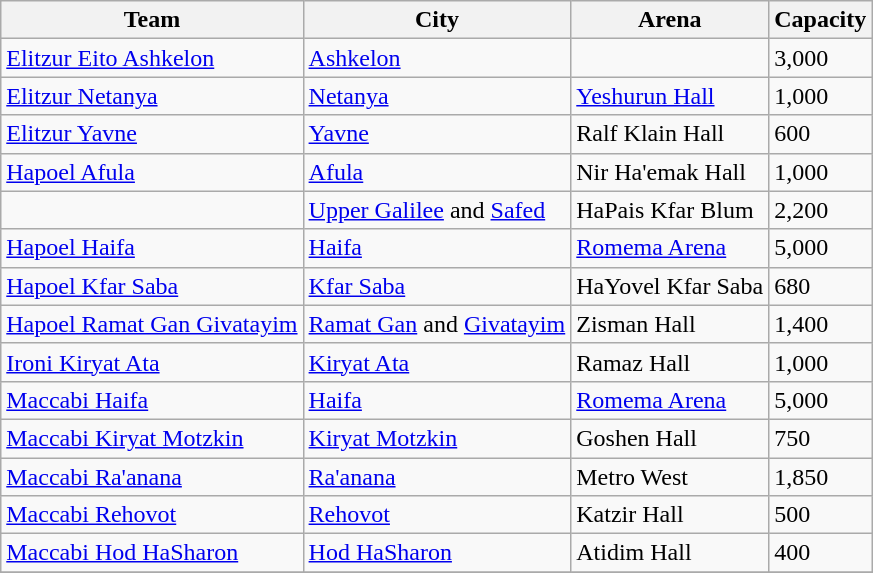<table class="wikitable sortable" border="1">
<tr>
<th>Team</th>
<th>City</th>
<th>Arena</th>
<th>Capacity</th>
</tr>
<tr>
<td><a href='#'>Elitzur Eito Ashkelon</a></td>
<td><a href='#'>Ashkelon</a></td>
<td></td>
<td>3,000</td>
</tr>
<tr>
<td><a href='#'>Elitzur Netanya</a></td>
<td><a href='#'>Netanya</a></td>
<td><a href='#'>Yeshurun Hall</a></td>
<td>1,000</td>
</tr>
<tr>
<td><a href='#'>Elitzur Yavne</a></td>
<td><a href='#'>Yavne</a></td>
<td>Ralf Klain Hall</td>
<td>600</td>
</tr>
<tr>
<td><a href='#'>Hapoel Afula</a></td>
<td><a href='#'>Afula</a></td>
<td>Nir Ha'emak Hall</td>
<td>1,000</td>
</tr>
<tr>
<td></td>
<td><a href='#'>Upper Galilee</a> and <a href='#'>Safed</a></td>
<td>HaPais Kfar Blum</td>
<td>2,200</td>
</tr>
<tr>
<td><a href='#'>Hapoel Haifa</a></td>
<td><a href='#'>Haifa</a></td>
<td><a href='#'>Romema Arena</a></td>
<td>5,000</td>
</tr>
<tr>
<td><a href='#'>Hapoel Kfar Saba</a></td>
<td><a href='#'>Kfar Saba</a></td>
<td>HaYovel Kfar Saba</td>
<td>680</td>
</tr>
<tr>
<td><a href='#'>Hapoel Ramat Gan Givatayim</a></td>
<td><a href='#'>Ramat Gan</a> and <a href='#'>Givatayim</a></td>
<td>Zisman Hall</td>
<td>1,400</td>
</tr>
<tr>
<td><a href='#'>Ironi Kiryat Ata</a></td>
<td><a href='#'>Kiryat Ata</a></td>
<td>Ramaz Hall</td>
<td>1,000</td>
</tr>
<tr>
<td><a href='#'>Maccabi Haifa</a></td>
<td><a href='#'>Haifa</a></td>
<td><a href='#'>Romema Arena</a></td>
<td>5,000</td>
</tr>
<tr>
<td><a href='#'>Maccabi Kiryat Motzkin</a></td>
<td><a href='#'>Kiryat Motzkin</a></td>
<td>Goshen Hall</td>
<td>750</td>
</tr>
<tr>
<td><a href='#'>Maccabi Ra'anana</a></td>
<td><a href='#'>Ra'anana</a></td>
<td>Metro West</td>
<td>1,850</td>
</tr>
<tr>
<td><a href='#'>Maccabi Rehovot</a></td>
<td><a href='#'>Rehovot</a></td>
<td>Katzir Hall</td>
<td>500</td>
</tr>
<tr>
<td><a href='#'>Maccabi Hod HaSharon</a></td>
<td><a href='#'>Hod HaSharon</a></td>
<td>Atidim Hall</td>
<td>400</td>
</tr>
<tr>
</tr>
</table>
